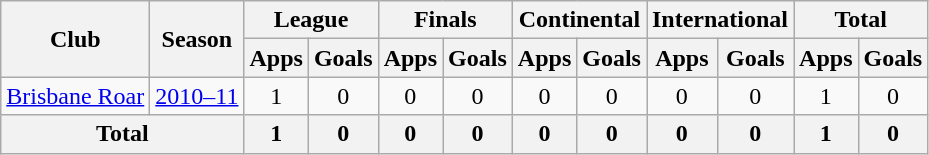<table class="wikitable" style="text-align: center;">
<tr>
<th rowspan="2">Club</th>
<th rowspan="2">Season</th>
<th colspan="2">League</th>
<th colspan="2">Finals</th>
<th colspan="2">Continental</th>
<th colspan="2">International</th>
<th colspan="2">Total</th>
</tr>
<tr>
<th>Apps</th>
<th>Goals</th>
<th>Apps</th>
<th>Goals</th>
<th>Apps</th>
<th>Goals</th>
<th>Apps</th>
<th>Goals</th>
<th>Apps</th>
<th>Goals</th>
</tr>
<tr>
<td rowspan="1" valign="center"><a href='#'>Brisbane Roar</a></td>
<td><a href='#'>2010–11</a></td>
<td>1</td>
<td>0</td>
<td>0</td>
<td>0</td>
<td>0</td>
<td>0</td>
<td>0</td>
<td>0</td>
<td>1</td>
<td>0</td>
</tr>
<tr>
<th colspan="2">Total</th>
<th>1</th>
<th>0</th>
<th>0</th>
<th>0</th>
<th>0</th>
<th>0</th>
<th>0</th>
<th>0</th>
<th>1</th>
<th>0</th>
</tr>
</table>
